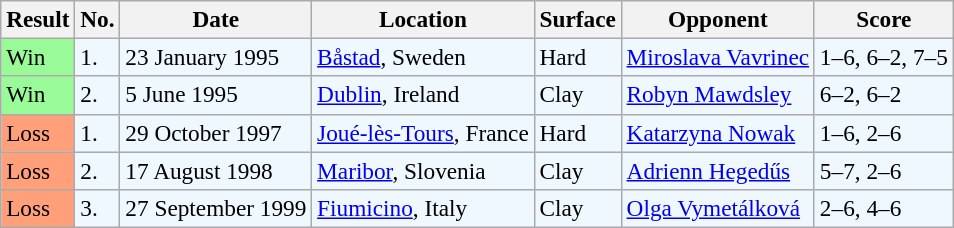<table class="sortable wikitable" style=font-size:97%>
<tr>
<th>Result</th>
<th>No.</th>
<th>Date</th>
<th>Location</th>
<th>Surface</th>
<th>Opponent</th>
<th class="unsortable">Score</th>
</tr>
<tr style="background:#f0f8ff;">
<td style="background:#98fb98;">Win</td>
<td>1.</td>
<td>23 January 1995</td>
<td><a href='#'>Båstad</a>, Sweden</td>
<td>Hard</td>
<td> <a href='#'>Miroslava Vavrinec</a></td>
<td>1–6, 6–2, 7–5</td>
</tr>
<tr style="background:#f0f8ff;">
<td style="background:#98fb98;">Win</td>
<td>2.</td>
<td>5 June 1995</td>
<td><a href='#'>Dublin</a>, Ireland</td>
<td>Clay</td>
<td> <a href='#'>Robyn Mawdsley</a></td>
<td>6–2, 6–2</td>
</tr>
<tr bgcolor="#f0f8ff">
<td bgcolor="FFA07A">Loss</td>
<td>1.</td>
<td>29 October 1997</td>
<td><a href='#'>Joué-lès-Tours</a>, France</td>
<td>Hard</td>
<td> <a href='#'>Katarzyna Nowak</a></td>
<td>1–6, 2–6</td>
</tr>
<tr style="background:#f0f8ff;">
<td bgcolor="FFA07A">Loss</td>
<td>2.</td>
<td>17 August 1998</td>
<td><a href='#'>Maribor</a>, Slovenia</td>
<td>Clay</td>
<td> <a href='#'>Adrienn Hegedűs</a></td>
<td>5–7, 2–6</td>
</tr>
<tr style="background:#f0f8ff;">
<td bgcolor="FFA07A">Loss</td>
<td>3.</td>
<td>27 September 1999</td>
<td><a href='#'>Fiumicino</a>, Italy</td>
<td>Clay</td>
<td> <a href='#'>Olga Vymetálková</a></td>
<td>2–6, 4–6</td>
</tr>
</table>
